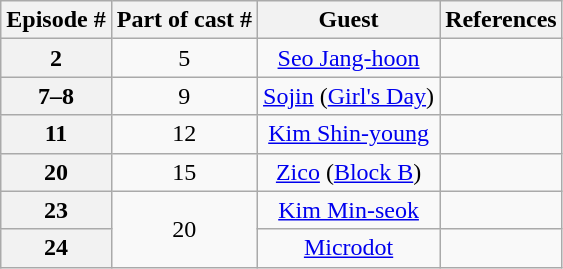<table class="wikitable" style="text-align:center;">
<tr>
<th>Episode #</th>
<th>Part of cast #</th>
<th>Guest</th>
<th>References</th>
</tr>
<tr>
<th>2</th>
<td>5</td>
<td><a href='#'>Seo Jang-hoon</a></td>
<td></td>
</tr>
<tr>
<th>7–8</th>
<td>9</td>
<td><a href='#'>Sojin</a> (<a href='#'>Girl's Day</a>)</td>
<td></td>
</tr>
<tr>
<th>11</th>
<td>12</td>
<td><a href='#'>Kim Shin-young</a></td>
<td></td>
</tr>
<tr>
<th>20</th>
<td>15</td>
<td><a href='#'>Zico</a> (<a href='#'>Block B</a>)</td>
<td></td>
</tr>
<tr>
<th>23</th>
<td rowspan=2>20</td>
<td><a href='#'>Kim Min-seok</a></td>
<td></td>
</tr>
<tr>
<th>24</th>
<td><a href='#'>Microdot</a></td>
<td></td>
</tr>
</table>
